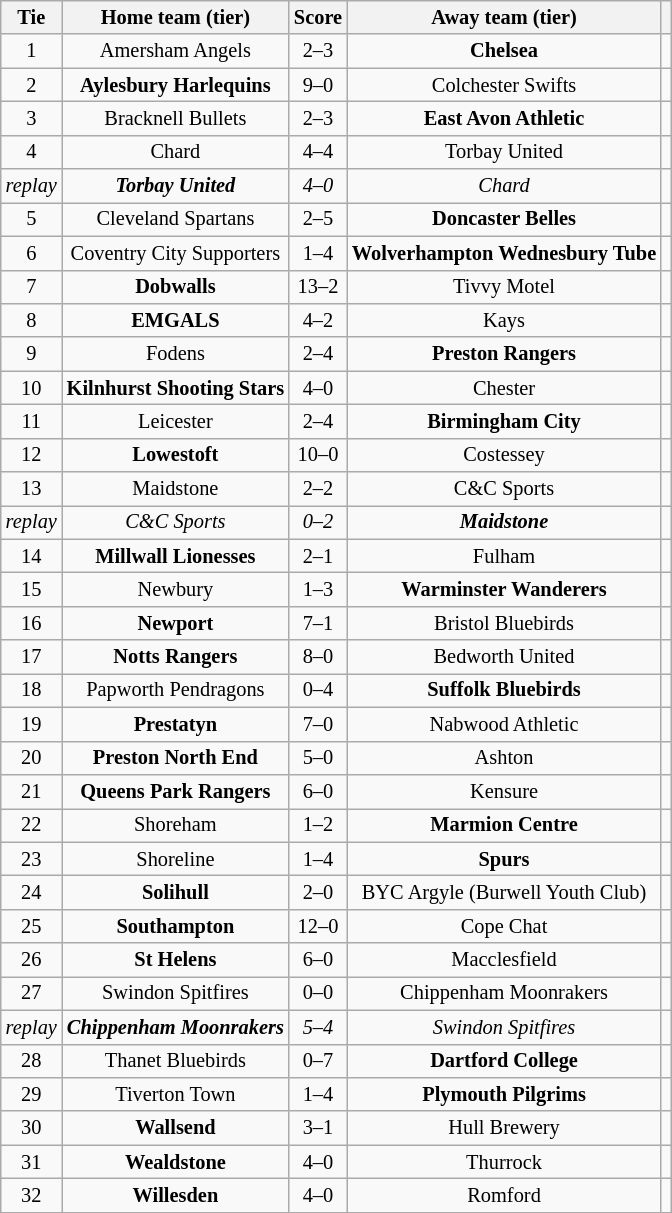<table class="wikitable" style="text-align:center; font-size:85%">
<tr>
<th>Tie</th>
<th>Home team (tier)</th>
<th>Score</th>
<th>Away team (tier)</th>
<th></th>
</tr>
<tr>
<td align="center">1</td>
<td>Amersham Angels</td>
<td align="center">2–3</td>
<td><strong>Chelsea</strong></td>
<td></td>
</tr>
<tr>
<td align="center">2</td>
<td><strong>Aylesbury Harlequins</strong></td>
<td align="center">9–0</td>
<td>Colchester Swifts</td>
<td></td>
</tr>
<tr>
<td align="center">3</td>
<td>Bracknell Bullets</td>
<td align="center">2–3</td>
<td><strong>East Avon Athletic</strong></td>
<td></td>
</tr>
<tr>
<td align="center">4</td>
<td>Chard</td>
<td align="center">4–4 </td>
<td>Torbay United</td>
<td></td>
</tr>
<tr>
<td align="center"><em>replay</em></td>
<td><strong><em>Torbay United</em></strong></td>
<td align="center"><em>4–0</em></td>
<td><em>Chard</em></td>
<td></td>
</tr>
<tr>
<td align="center">5</td>
<td>Cleveland Spartans</td>
<td align="center">2–5</td>
<td><strong>Doncaster Belles</strong></td>
<td></td>
</tr>
<tr>
<td align="center">6</td>
<td>Coventry City Supporters</td>
<td align="center">1–4</td>
<td><strong>Wolverhampton Wednesbury Tube</strong></td>
<td></td>
</tr>
<tr>
<td align="center">7</td>
<td><strong>Dobwalls</strong></td>
<td align="center">13–2</td>
<td>Tivvy Motel</td>
<td></td>
</tr>
<tr>
<td align="center">8</td>
<td><strong>EMGALS</strong></td>
<td align="center">4–2</td>
<td>Kays</td>
<td></td>
</tr>
<tr>
<td align="center">9</td>
<td>Fodens</td>
<td align="center">2–4</td>
<td><strong>Preston Rangers</strong></td>
<td></td>
</tr>
<tr>
<td align="center">10</td>
<td><strong>Kilnhurst Shooting Stars</strong></td>
<td align="center">4–0</td>
<td>Chester</td>
<td></td>
</tr>
<tr>
<td align="center">11</td>
<td>Leicester</td>
<td align="center">2–4</td>
<td><strong>Birmingham City</strong></td>
<td></td>
</tr>
<tr>
<td align="center">12</td>
<td><strong>Lowestoft</strong></td>
<td align="center">10–0</td>
<td>Costessey</td>
<td></td>
</tr>
<tr>
<td align="center">13</td>
<td>Maidstone</td>
<td align="center">2–2 </td>
<td>C&C Sports</td>
<td></td>
</tr>
<tr>
<td align="center"><em>replay</em></td>
<td><em>C&C Sports</em></td>
<td align="center"><em>0–2</em></td>
<td><strong><em>Maidstone</em></strong></td>
<td></td>
</tr>
<tr>
<td align="center">14</td>
<td><strong>Millwall Lionesses</strong></td>
<td align="center">2–1</td>
<td>Fulham</td>
<td></td>
</tr>
<tr>
<td align="center">15</td>
<td>Newbury</td>
<td align="center">1–3</td>
<td><strong>Warminster Wanderers</strong></td>
<td></td>
</tr>
<tr>
<td align="center">16</td>
<td><strong>Newport</strong></td>
<td align="center">7–1</td>
<td>Bristol Bluebirds</td>
<td></td>
</tr>
<tr>
<td align="center">17</td>
<td><strong>Notts Rangers</strong></td>
<td align="center">8–0</td>
<td>Bedworth United</td>
<td></td>
</tr>
<tr>
<td align="center">18</td>
<td>Papworth Pendragons</td>
<td align="center">0–4</td>
<td><strong>Suffolk Bluebirds</strong></td>
<td></td>
</tr>
<tr>
<td align="center">19</td>
<td><strong>Prestatyn</strong></td>
<td align="center">7–0</td>
<td>Nabwood Athletic</td>
<td></td>
</tr>
<tr>
<td align="center">20</td>
<td><strong>Preston North End</strong></td>
<td align="center">5–0</td>
<td>Ashton</td>
<td></td>
</tr>
<tr>
<td align="center">21</td>
<td><strong>Queens Park Rangers</strong></td>
<td align="center">6–0</td>
<td>Kensure</td>
<td></td>
</tr>
<tr>
<td align="center">22</td>
<td>Shoreham</td>
<td align="center">1–2</td>
<td><strong>Marmion Centre</strong></td>
<td></td>
</tr>
<tr>
<td align="center">23</td>
<td>Shoreline</td>
<td align="center">1–4</td>
<td><strong>Spurs</strong></td>
<td></td>
</tr>
<tr>
<td align="center">24</td>
<td><strong>Solihull</strong></td>
<td align="center">2–0</td>
<td>BYC Argyle (Burwell Youth Club)</td>
<td></td>
</tr>
<tr>
<td align="center">25</td>
<td><strong>Southampton</strong></td>
<td align="center">12–0</td>
<td>Cope Chat</td>
<td></td>
</tr>
<tr>
<td align="center">26</td>
<td><strong>St Helens</strong></td>
<td align="center">6–0</td>
<td>Macclesfield</td>
<td></td>
</tr>
<tr>
<td align="center">27</td>
<td>Swindon Spitfires</td>
<td align="center">0–0 </td>
<td>Chippenham Moonrakers</td>
<td></td>
</tr>
<tr>
<td align="center"><em>replay</em></td>
<td><strong><em>Chippenham Moonrakers</em></strong></td>
<td align="center"><em>5–4</em></td>
<td><em>Swindon Spitfires</em></td>
<td></td>
</tr>
<tr>
<td align="center">28</td>
<td>Thanet Bluebirds</td>
<td align="center">0–7</td>
<td><strong>Dartford College</strong></td>
<td></td>
</tr>
<tr>
<td align="center">29</td>
<td>Tiverton Town</td>
<td align="center">1–4</td>
<td><strong>Plymouth Pilgrims</strong></td>
<td></td>
</tr>
<tr>
<td align="center">30</td>
<td><strong>Wallsend</strong></td>
<td align="center">3–1</td>
<td>Hull Brewery</td>
<td></td>
</tr>
<tr>
<td align="center">31</td>
<td><strong>Wealdstone</strong></td>
<td align="center">4–0</td>
<td>Thurrock</td>
<td></td>
</tr>
<tr>
<td align="center">32</td>
<td><strong>Willesden</strong></td>
<td align="center">4–0</td>
<td>Romford</td>
<td></td>
</tr>
</table>
